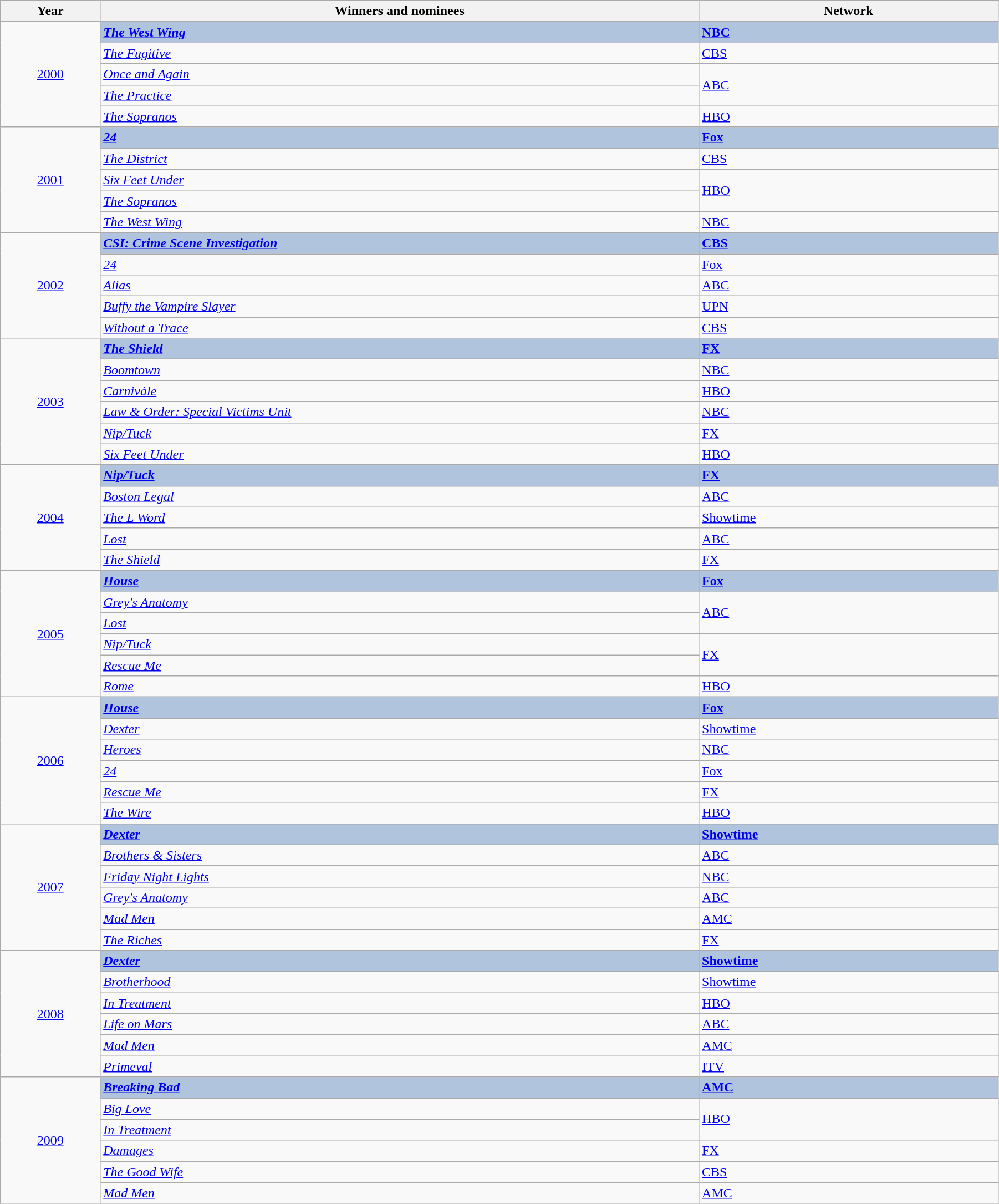<table class="wikitable" width="95%" cellpadding="5">
<tr>
<th width="10%">Year</th>
<th width="60%">Winners and nominees</th>
<th width="30%">Network</th>
</tr>
<tr>
<td rowspan="5" style="text-align:center;"><a href='#'>2000</a></td>
<td style="background:#B0C4DE;"><strong><em><a href='#'>The West Wing</a></em></strong></td>
<td style="background:#B0C4DE;"><strong><a href='#'>NBC</a></strong></td>
</tr>
<tr>
<td><em><a href='#'>The Fugitive</a></em></td>
<td><a href='#'>CBS</a></td>
</tr>
<tr>
<td><em><a href='#'>Once and Again</a></em></td>
<td rowspan=2><a href='#'>ABC</a></td>
</tr>
<tr>
<td><em><a href='#'>The Practice</a></em></td>
</tr>
<tr>
<td><em><a href='#'>The Sopranos</a></em></td>
<td><a href='#'>HBO</a></td>
</tr>
<tr>
<td rowspan="5" style="text-align:center;"><a href='#'>2001</a></td>
<td style="background:#B0C4DE;"><strong><em><a href='#'>24</a></em></strong></td>
<td style="background:#B0C4DE;"><strong><a href='#'>Fox</a></strong></td>
</tr>
<tr>
<td><em><a href='#'>The District</a></em></td>
<td><a href='#'>CBS</a></td>
</tr>
<tr>
<td><em><a href='#'>Six Feet Under</a></em></td>
<td rowspan=2><a href='#'>HBO</a></td>
</tr>
<tr>
<td><em><a href='#'>The Sopranos</a></em></td>
</tr>
<tr>
<td><em><a href='#'>The West Wing</a></em></td>
<td><a href='#'>NBC</a></td>
</tr>
<tr>
<td rowspan="5" style="text-align:center;"><a href='#'>2002</a></td>
<td style="background:#B0C4DE;"><strong><em><a href='#'>CSI: Crime Scene Investigation</a></em></strong></td>
<td style="background:#B0C4DE;"><strong><a href='#'>CBS</a></strong></td>
</tr>
<tr>
<td><em><a href='#'>24</a></em></td>
<td><a href='#'>Fox</a></td>
</tr>
<tr>
<td><em><a href='#'>Alias</a></em></td>
<td><a href='#'>ABC</a></td>
</tr>
<tr>
<td><em><a href='#'>Buffy the Vampire Slayer</a></em></td>
<td><a href='#'>UPN</a></td>
</tr>
<tr>
<td><em><a href='#'>Without a Trace</a></em></td>
<td><a href='#'>CBS</a></td>
</tr>
<tr>
<td rowspan="6" style="text-align:center;"><a href='#'>2003</a></td>
<td style="background:#B0C4DE;"><strong><em><a href='#'>The Shield</a></em></strong></td>
<td style="background:#B0C4DE;"><strong><a href='#'>FX</a></strong></td>
</tr>
<tr>
<td><em><a href='#'>Boomtown</a></em></td>
<td><a href='#'>NBC</a></td>
</tr>
<tr>
<td><em><a href='#'>Carnivàle</a></em></td>
<td><a href='#'>HBO</a></td>
</tr>
<tr>
<td><em><a href='#'>Law & Order: Special Victims Unit</a></em></td>
<td><a href='#'>NBC</a></td>
</tr>
<tr>
<td><em><a href='#'>Nip/Tuck</a></em></td>
<td><a href='#'>FX</a></td>
</tr>
<tr>
<td><em><a href='#'>Six Feet Under</a></em></td>
<td><a href='#'>HBO</a></td>
</tr>
<tr>
<td rowspan="5" style="text-align:center;"><a href='#'>2004</a></td>
<td style="background:#B0C4DE;"><strong><em><a href='#'>Nip/Tuck</a></em></strong></td>
<td style="background:#B0C4DE;"><strong><a href='#'>FX</a></strong></td>
</tr>
<tr>
<td><em><a href='#'>Boston Legal</a></em></td>
<td><a href='#'>ABC</a></td>
</tr>
<tr>
<td><em><a href='#'>The L Word</a></em></td>
<td><a href='#'>Showtime</a></td>
</tr>
<tr>
<td><em><a href='#'>Lost</a></em></td>
<td><a href='#'>ABC</a></td>
</tr>
<tr>
<td><em><a href='#'>The Shield</a></em></td>
<td><a href='#'>FX</a></td>
</tr>
<tr>
<td rowspan="6" style="text-align:center;"><a href='#'>2005</a></td>
<td style="background:#B0C4DE;"><strong><em><a href='#'>House</a></em></strong></td>
<td style="background:#B0C4DE;"><strong><a href='#'>Fox</a></strong></td>
</tr>
<tr>
<td><em><a href='#'>Grey's Anatomy</a></em></td>
<td rowspan=2><a href='#'>ABC</a></td>
</tr>
<tr>
<td><em><a href='#'>Lost</a></em></td>
</tr>
<tr>
<td><em><a href='#'>Nip/Tuck</a></em></td>
<td rowspan=2><a href='#'>FX</a></td>
</tr>
<tr>
<td><em><a href='#'>Rescue Me</a></em></td>
</tr>
<tr>
<td><em><a href='#'>Rome</a></em></td>
<td><a href='#'>HBO</a></td>
</tr>
<tr>
<td rowspan="6" style="text-align:center;"><a href='#'>2006</a></td>
<td style="background:#B0C4DE;"><strong><em><a href='#'>House</a></em></strong></td>
<td style="background:#B0C4DE;"><strong><a href='#'>Fox</a></strong></td>
</tr>
<tr>
<td><em><a href='#'>Dexter</a></em></td>
<td><a href='#'>Showtime</a></td>
</tr>
<tr>
<td><em><a href='#'>Heroes</a></em></td>
<td><a href='#'>NBC</a></td>
</tr>
<tr>
<td><em><a href='#'>24</a></em></td>
<td><a href='#'>Fox</a></td>
</tr>
<tr>
<td><em><a href='#'>Rescue Me</a></em></td>
<td><a href='#'>FX</a></td>
</tr>
<tr>
<td><em><a href='#'>The Wire</a></em></td>
<td><a href='#'>HBO</a></td>
</tr>
<tr>
<td rowspan="6" style="text-align:center;"><a href='#'>2007</a></td>
<td style="background:#B0C4DE;"><strong><em><a href='#'>Dexter</a></em></strong></td>
<td style="background:#B0C4DE;"><strong><a href='#'>Showtime</a></strong></td>
</tr>
<tr>
<td><em><a href='#'>Brothers & Sisters</a></em></td>
<td><a href='#'>ABC</a></td>
</tr>
<tr>
<td><em><a href='#'>Friday Night Lights</a></em></td>
<td><a href='#'>NBC</a></td>
</tr>
<tr>
<td><em><a href='#'>Grey's Anatomy</a></em></td>
<td><a href='#'>ABC</a></td>
</tr>
<tr>
<td><em><a href='#'>Mad Men</a></em></td>
<td><a href='#'>AMC</a></td>
</tr>
<tr>
<td><em><a href='#'>The Riches</a></em></td>
<td><a href='#'>FX</a></td>
</tr>
<tr>
<td rowspan="6" style="text-align:center;"><a href='#'>2008</a></td>
<td style="background:#B0C4DE;"><strong><em><a href='#'>Dexter</a></em></strong></td>
<td style="background:#B0C4DE;"><strong><a href='#'>Showtime</a></strong></td>
</tr>
<tr>
<td><em><a href='#'>Brotherhood</a></em></td>
<td><a href='#'>Showtime</a></td>
</tr>
<tr>
<td><em><a href='#'>In Treatment</a></em></td>
<td><a href='#'>HBO</a></td>
</tr>
<tr>
<td><em><a href='#'>Life on Mars</a></em></td>
<td><a href='#'>ABC</a></td>
</tr>
<tr>
<td><em><a href='#'>Mad Men</a></em></td>
<td><a href='#'>AMC</a></td>
</tr>
<tr>
<td><em><a href='#'>Primeval</a></em></td>
<td><a href='#'>ITV</a></td>
</tr>
<tr>
<td rowspan="6" style="text-align:center;"><a href='#'>2009</a></td>
<td style="background:#B0C4DE;"><strong><em><a href='#'>Breaking Bad</a></em></strong></td>
<td style="background:#B0C4DE;"><strong><a href='#'>AMC</a></strong></td>
</tr>
<tr>
<td><em><a href='#'>Big Love</a></em></td>
<td rowspan="2"><a href='#'>HBO</a></td>
</tr>
<tr>
<td><em><a href='#'>In Treatment</a></em></td>
</tr>
<tr>
<td><em><a href='#'>Damages</a></em></td>
<td><a href='#'>FX</a></td>
</tr>
<tr>
<td><em><a href='#'>The Good Wife</a></em></td>
<td><a href='#'>CBS</a></td>
</tr>
<tr>
<td><em><a href='#'>Mad Men</a></em></td>
<td><a href='#'>AMC</a></td>
</tr>
</table>
